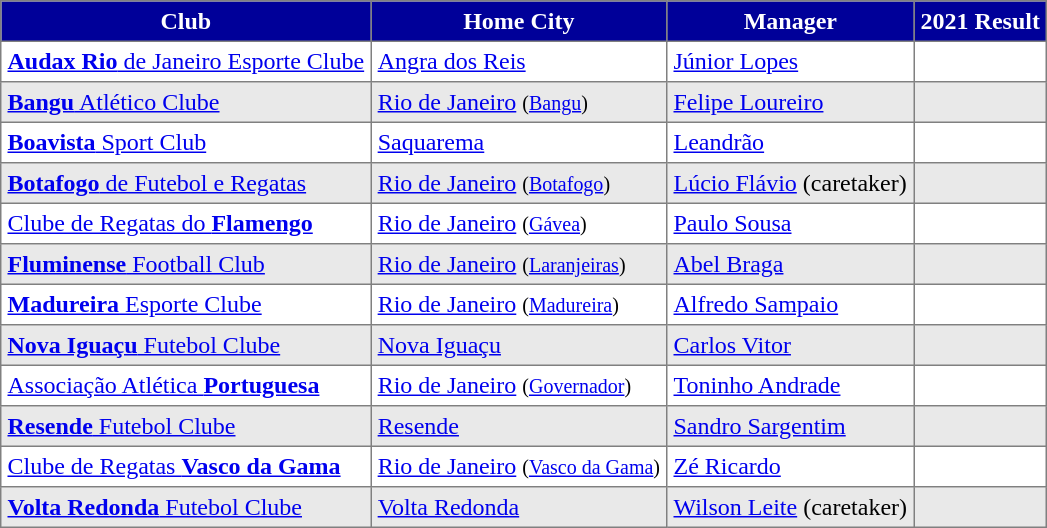<table class="toccolours" border="1" cellpadding="4" cellspacing="0" style="border-collapse: collapse; margin:0;">
<tr>
<th style="background: #009; color: #fff;">Club</th>
<th style="background: #009; color: #fff;">Home City</th>
<th style="background: #009; color: #fff;">Manager</th>
<th style="background: #009; color: #fff;">2021 Result</th>
</tr>
<tr style="background:white; color:black">
<td><a href='#'><strong>Audax Rio</strong> de Janeiro Esporte Clube</a></td>
<td><a href='#'>Angra dos Reis</a></td>
<td><a href='#'>Júnior Lopes</a></td>
<td></td>
</tr>
<tr style="background:#e9e9e9; color:black">
<td><a href='#'><strong>Bangu</strong> Atlético Clube</a></td>
<td><a href='#'>Rio de Janeiro</a> <small>(<a href='#'>Bangu</a>)</small></td>
<td><a href='#'>Felipe Loureiro</a></td>
<td></td>
</tr>
<tr style="background:white; color:black">
<td><a href='#'><strong>Boavista</strong> Sport Club</a></td>
<td><a href='#'>Saquarema</a></td>
<td><a href='#'>Leandrão</a></td>
<td></td>
</tr>
<tr style="background:#e9e9e9; color:black">
<td><a href='#'><strong>Botafogo</strong> de Futebol e Regatas</a></td>
<td><a href='#'>Rio de Janeiro</a> <small>(<a href='#'>Botafogo</a>)</small></td>
<td><a href='#'>Lúcio Flávio</a> (caretaker)</td>
<td></td>
</tr>
<tr style="background:white; color:black">
<td><a href='#'>Clube de Regatas do <strong>Flamengo</strong></a></td>
<td><a href='#'>Rio de Janeiro</a> <small>(<a href='#'>Gávea</a>)</small></td>
<td><a href='#'>Paulo Sousa</a></td>
<td></td>
</tr>
<tr style="background:#e9e9e9; color:black">
<td><a href='#'><strong>Fluminense</strong> Football Club</a></td>
<td><a href='#'>Rio de Janeiro</a> <small>(<a href='#'>Laranjeiras</a>)</small></td>
<td><a href='#'>Abel Braga</a></td>
<td></td>
</tr>
<tr style="background:white; color:black">
<td><a href='#'><strong>Madureira</strong> Esporte Clube</a></td>
<td><a href='#'>Rio de Janeiro</a> <small>(<a href='#'>Madureira</a>)</small></td>
<td><a href='#'>Alfredo Sampaio</a></td>
<td></td>
</tr>
<tr style="background:#e9e9e9; color:black">
<td><a href='#'><strong>Nova Iguaçu</strong> Futebol Clube</a></td>
<td><a href='#'>Nova Iguaçu</a></td>
<td><a href='#'>Carlos Vitor</a></td>
<td></td>
</tr>
<tr style="background:white; color:black">
<td><a href='#'>Associação Atlética <strong>Portuguesa</strong></a></td>
<td><a href='#'>Rio de Janeiro</a> <small>(<a href='#'>Governador</a>)</small></td>
<td><a href='#'>Toninho Andrade</a></td>
<td></td>
</tr>
<tr style="background:#e9e9e9; color:black">
<td><a href='#'><strong>Resende</strong> Futebol Clube</a></td>
<td><a href='#'>Resende</a></td>
<td><a href='#'>Sandro Sargentim</a></td>
<td></td>
</tr>
<tr style="background:white; color:black">
<td><a href='#'>Clube de Regatas <strong>Vasco da Gama</strong></a></td>
<td><a href='#'>Rio de Janeiro</a> <small>(<a href='#'>Vasco da Gama</a>)</small></td>
<td><a href='#'>Zé Ricardo</a></td>
<td></td>
</tr>
<tr style="background:#e9e9e9; color:black">
<td><a href='#'><strong>Volta Redonda</strong> Futebol Clube</a></td>
<td><a href='#'>Volta Redonda</a></td>
<td><a href='#'>Wilson Leite</a> (caretaker)</td>
<td></td>
</tr>
</table>
